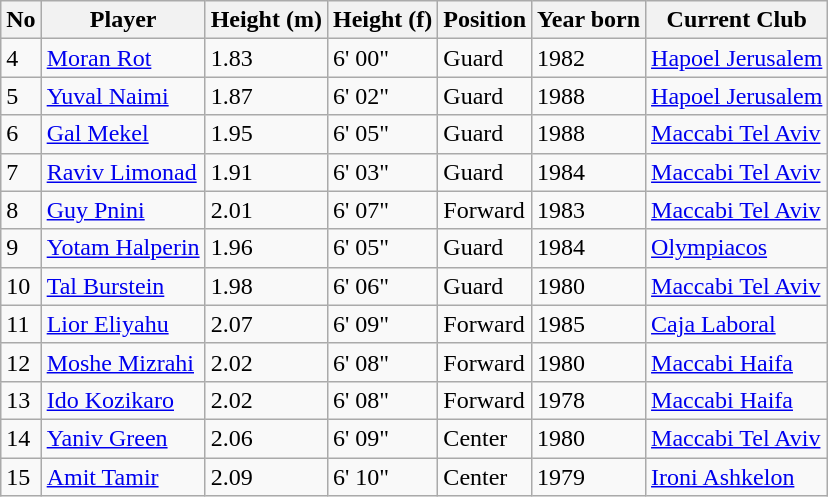<table class="wikitable sortable">
<tr>
<th>No</th>
<th>Player</th>
<th>Height (m)</th>
<th>Height (f)</th>
<th>Position</th>
<th>Year born</th>
<th>Current Club</th>
</tr>
<tr>
<td>4</td>
<td><a href='#'>Moran Rot</a></td>
<td>1.83</td>
<td>6' 00"</td>
<td>Guard</td>
<td>1982</td>
<td> <a href='#'>Hapoel Jerusalem</a></td>
</tr>
<tr>
<td>5</td>
<td><a href='#'>Yuval Naimi</a></td>
<td>1.87</td>
<td>6' 02"</td>
<td>Guard</td>
<td>1988</td>
<td> <a href='#'>Hapoel Jerusalem</a></td>
</tr>
<tr>
<td>6</td>
<td><a href='#'>Gal Mekel</a></td>
<td>1.95</td>
<td>6' 05"</td>
<td>Guard</td>
<td>1988</td>
<td> <a href='#'>Maccabi Tel Aviv</a></td>
</tr>
<tr>
<td>7</td>
<td><a href='#'>Raviv Limonad</a></td>
<td>1.91</td>
<td>6' 03"</td>
<td>Guard</td>
<td>1984</td>
<td> <a href='#'>Maccabi Tel Aviv</a></td>
</tr>
<tr>
<td>8</td>
<td><a href='#'>Guy Pnini</a></td>
<td>2.01</td>
<td>6' 07"</td>
<td>Forward</td>
<td>1983</td>
<td> <a href='#'>Maccabi Tel Aviv</a></td>
</tr>
<tr>
<td>9</td>
<td><a href='#'>Yotam Halperin</a></td>
<td>1.96</td>
<td>6' 05"</td>
<td>Guard</td>
<td>1984</td>
<td> <a href='#'>Olympiacos</a></td>
</tr>
<tr>
<td>10</td>
<td><a href='#'>Tal Burstein</a></td>
<td>1.98</td>
<td>6' 06"</td>
<td>Guard</td>
<td>1980</td>
<td> <a href='#'>Maccabi Tel Aviv</a></td>
</tr>
<tr>
<td>11</td>
<td><a href='#'>Lior Eliyahu</a></td>
<td>2.07</td>
<td>6' 09"</td>
<td>Forward</td>
<td>1985</td>
<td> <a href='#'>Caja Laboral</a></td>
</tr>
<tr>
<td>12</td>
<td><a href='#'>Moshe Mizrahi</a></td>
<td>2.02</td>
<td>6' 08"</td>
<td>Forward</td>
<td>1980</td>
<td> <a href='#'>Maccabi Haifa</a></td>
</tr>
<tr>
<td>13</td>
<td><a href='#'>Ido Kozikaro</a></td>
<td>2.02</td>
<td>6' 08"</td>
<td>Forward</td>
<td>1978</td>
<td> <a href='#'>Maccabi Haifa</a></td>
</tr>
<tr>
<td>14</td>
<td><a href='#'>Yaniv Green</a></td>
<td>2.06</td>
<td>6' 09"</td>
<td>Center</td>
<td>1980</td>
<td> <a href='#'>Maccabi Tel Aviv</a></td>
</tr>
<tr>
<td>15</td>
<td><a href='#'>Amit Tamir</a></td>
<td>2.09</td>
<td>6' 10"</td>
<td>Center</td>
<td>1979</td>
<td> <a href='#'>Ironi Ashkelon</a></td>
</tr>
</table>
